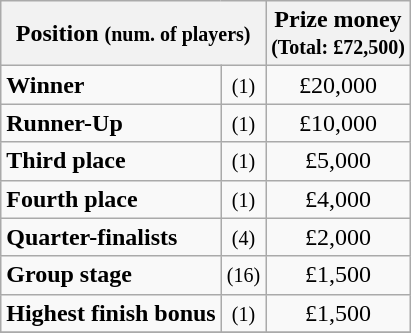<table class="wikitable">
<tr>
<th colspan=2>Position <small>(num. of players)</small></th>
<th>Prize money<br><small>(Total: £72,500)</small></th>
</tr>
<tr>
<td><strong>Winner</strong></td>
<td align=center><small>(1)</small></td>
<td align=center>£20,000</td>
</tr>
<tr>
<td><strong>Runner-Up</strong></td>
<td align=center><small>(1)</small></td>
<td align=center>£10,000</td>
</tr>
<tr>
<td><strong>Third place</strong></td>
<td align=center><small>(1)</small></td>
<td align=center>£5,000</td>
</tr>
<tr>
<td><strong>Fourth place</strong></td>
<td align=center><small>(1)</small></td>
<td align=center>£4,000</td>
</tr>
<tr>
<td><strong>Quarter-finalists</strong></td>
<td align=center><small>(4)</small></td>
<td align=center>£2,000</td>
</tr>
<tr>
<td><strong>Group stage</strong></td>
<td align=center><small>(16)</small></td>
<td align=center>£1,500</td>
</tr>
<tr>
<td><strong>Highest finish bonus</strong></td>
<td align=center><small>(1)</small></td>
<td align=center>£1,500</td>
</tr>
<tr>
</tr>
</table>
